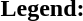<table class="toccolours" style="font-size:100%; white-space:nowrap;">
<tr>
<td><strong>Legend:</strong></td>
<td>      </td>
</tr>
<tr>
<td></td>
</tr>
<tr>
<td></td>
</tr>
</table>
